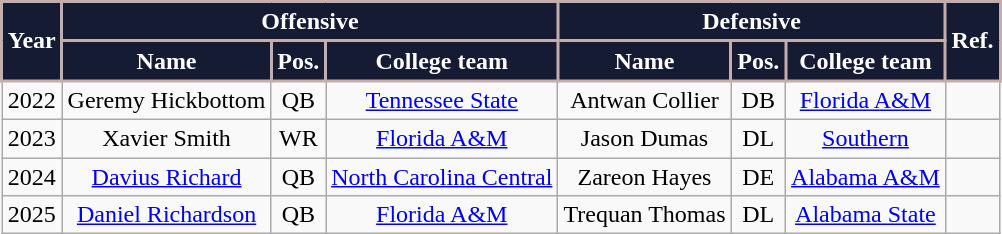<table class="wikitable" style="text-align:center">
<tr>
<th style="background:#151b33; color:#FFFFFF; border:2px solid #C4AEAD;" rowspan=2>Year</th>
<th style="background:#151b33; color:#FFFFFF; border:2px solid #C4AEAD;" colspan=3>Offensive</th>
<th style="background:#151b33; color:#FFFFFF; border:2px solid #C4AEAD;" colspan=3>Defensive</th>
<th style="background:#151b33; color:#FFFFFF; border:2px solid #C4AEAD;" rowspan=2>Ref.</th>
</tr>
<tr>
<th style="background:#151b33; color:#FFFFFF; border:2px solid #C4AEAD;">Name</th>
<th style="background:#151b33; color:#FFFFFF; border:2px solid #C4AEAD;">Pos.</th>
<th style="background:#151b33; color:#FFFFFF; border:2px solid #C4AEAD;">College team</th>
<th style="background:#151b33; color:#FFFFFF; border:2px solid #C4AEAD;">Name</th>
<th style="background:#151b33; color:#FFFFFF; border:2px solid #C4AEAD;">Pos.</th>
<th style="background:#151b33; color:#FFFFFF; border:2px solid #C4AEAD;">College team</th>
</tr>
<tr>
<td>2022</td>
<td>Geremy Hickbottom</td>
<td>QB</td>
<td><a href='#'>Tennessee State</a></td>
<td>Antwan Collier</td>
<td>DB</td>
<td><a href='#'>Florida A&M</a></td>
<td></td>
</tr>
<tr>
<td>2023</td>
<td>Xavier Smith</td>
<td>WR</td>
<td><a href='#'>Florida A&M</a></td>
<td>Jason Dumas</td>
<td>DL</td>
<td><a href='#'>Southern</a></td>
<td></td>
</tr>
<tr>
<td>2024</td>
<td><a href='#'>Davius Richard</a></td>
<td>QB</td>
<td><a href='#'>North Carolina Central</a></td>
<td>Zareon Hayes</td>
<td>DE</td>
<td><a href='#'>Alabama A&M</a></td>
<td></td>
</tr>
<tr>
<td>2025</td>
<td><a href='#'>Daniel Richardson</a></td>
<td>QB</td>
<td><a href='#'>Florida A&M</a></td>
<td>Trequan Thomas</td>
<td>DL</td>
<td><a href='#'>Alabama State</a></td>
<td></td>
</tr>
</table>
